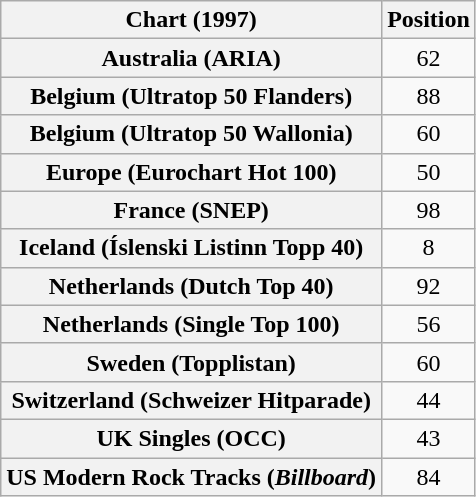<table class="wikitable sortable plainrowheaders" style="text-align:center">
<tr>
<th>Chart (1997)</th>
<th>Position</th>
</tr>
<tr>
<th scope="row">Australia (ARIA)</th>
<td>62</td>
</tr>
<tr>
<th scope="row">Belgium (Ultratop 50 Flanders)</th>
<td>88</td>
</tr>
<tr>
<th scope="row">Belgium (Ultratop 50 Wallonia)</th>
<td>60</td>
</tr>
<tr>
<th scope="row">Europe (Eurochart Hot 100)</th>
<td>50</td>
</tr>
<tr>
<th scope="row">France (SNEP)</th>
<td>98</td>
</tr>
<tr>
<th scope="row">Iceland (Íslenski Listinn Topp 40)</th>
<td>8</td>
</tr>
<tr>
<th scope="row">Netherlands (Dutch Top 40)</th>
<td>92</td>
</tr>
<tr>
<th scope="row">Netherlands (Single Top 100)</th>
<td>56</td>
</tr>
<tr>
<th scope="row">Sweden (Topplistan)</th>
<td>60</td>
</tr>
<tr>
<th scope="row">Switzerland (Schweizer Hitparade)</th>
<td>44</td>
</tr>
<tr>
<th scope="row">UK Singles (OCC)</th>
<td>43</td>
</tr>
<tr>
<th scope="row">US Modern Rock Tracks (<em>Billboard</em>)</th>
<td>84</td>
</tr>
</table>
